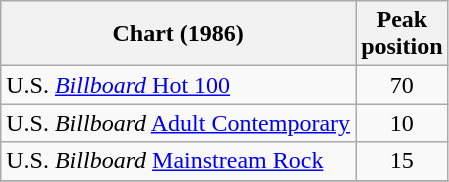<table class="wikitable">
<tr>
<th>Chart (1986)</th>
<th>Peak<br>position</th>
</tr>
<tr>
<td>U.S. <a href='#'><em>Billboard</em> Hot 100</a></td>
<td align="center">70</td>
</tr>
<tr>
<td>U.S. <em>Billboard</em> <a href='#'>Adult Contemporary</a></td>
<td align="center">10</td>
</tr>
<tr>
<td>U.S. <em>Billboard</em> <a href='#'>Mainstream Rock</a></td>
<td align="center">15</td>
</tr>
<tr>
</tr>
</table>
